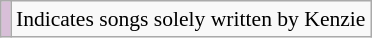<table class="wikitable sortable" style="font-size:90%;">
<tr>
<td style="background-color:#D8BFD8"></td>
<td>Indicates songs solely written by Kenzie</td>
</tr>
</table>
